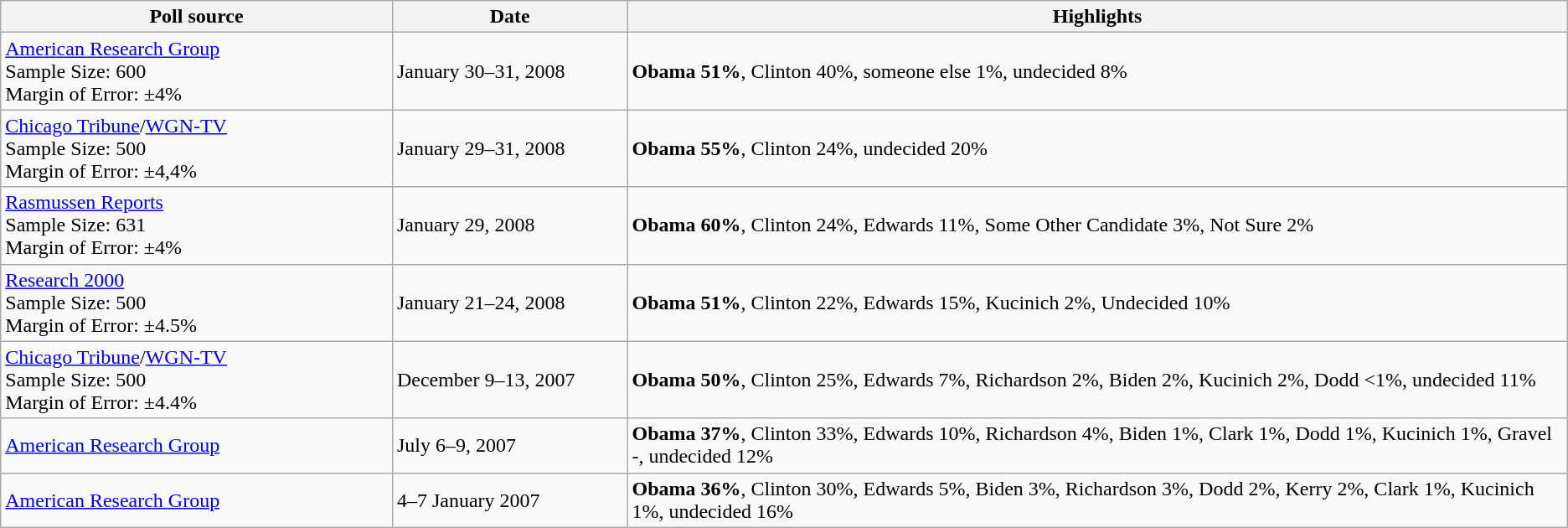<table class="wikitable sortable">
<tr>
<th width="25%">Poll source</th>
<th width="15%">Date</th>
<th width="60%">Highlights</th>
</tr>
<tr>
<td><a href='#'>American Research Group</a><br>Sample Size: 600<br>
Margin of Error: ±4%</td>
<td>January 30–31, 2008</td>
<td><strong>Obama 51%</strong>, Clinton 40%, someone else 1%, undecided 8%</td>
</tr>
<tr>
<td><a href='#'>Chicago Tribune</a>/<a href='#'>WGN-TV</a><br>Sample Size: 500<br>
Margin of Error: ±4,4%</td>
<td>January 29–31, 2008</td>
<td><strong>Obama 55%</strong>, Clinton 24%, undecided 20%</td>
</tr>
<tr>
<td><a href='#'>Rasmussen Reports</a><br>Sample Size: 631<br>
Margin of Error: ±4%</td>
<td>January 29, 2008</td>
<td><strong>Obama 60%</strong>, Clinton 24%, Edwards 11%, Some Other Candidate 3%, Not Sure 2%</td>
</tr>
<tr>
<td><a href='#'>Research 2000</a><br>Sample Size: 500<br>
Margin of Error: ±4.5%</td>
<td>January 21–24, 2008</td>
<td><strong>Obama 51%</strong>, Clinton 22%, Edwards 15%, Kucinich 2%, Undecided 10%</td>
</tr>
<tr>
<td><a href='#'>Chicago Tribune</a>/<a href='#'>WGN-TV</a><br>Sample Size: 500<br>
Margin of Error: ±4.4%</td>
<td>December 9–13, 2007</td>
<td><strong>Obama 50%</strong>, Clinton 25%, Edwards 7%, Richardson 2%, Biden 2%, Kucinich 2%, Dodd <1%, undecided 11%</td>
</tr>
<tr>
<td><a href='#'>American Research Group</a></td>
<td>July 6–9, 2007</td>
<td><strong>Obama 37%</strong>, Clinton 33%, Edwards 10%, Richardson 4%, Biden 1%, Clark 1%, Dodd 1%, Kucinich 1%, Gravel -, undecided 12%</td>
</tr>
<tr>
<td><a href='#'>American Research Group</a></td>
<td>4–7 January 2007</td>
<td><strong>Obama 36%</strong>, Clinton 30%, Edwards 5%, Biden 3%, Richardson 3%, Dodd 2%, Kerry 2%, Clark 1%, Kucinich 1%, undecided 16%</td>
</tr>
</table>
